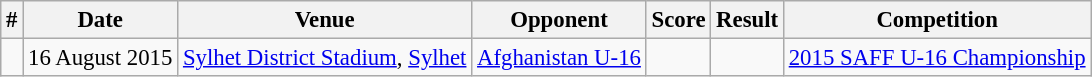<table class="wikitable" style="font-size:95%">
<tr>
<th>#</th>
<th>Date</th>
<th>Venue</th>
<th>Opponent</th>
<th>Score</th>
<th>Result</th>
<th>Competition</th>
</tr>
<tr>
<td></td>
<td>16 August 2015</td>
<td><a href='#'>Sylhet District Stadium</a>, <a href='#'>Sylhet</a></td>
<td> <a href='#'>Afghanistan U-16</a></td>
<td></td>
<td></td>
<td><a href='#'>2015 SAFF U-16 Championship</a></td>
</tr>
</table>
